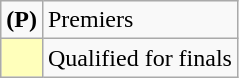<table class=wikitable>
<tr>
<td><strong>(P)</strong></td>
<td>Premiers</td>
</tr>
<tr>
<td bgcolor=FFFFBB></td>
<td>Qualified for finals</td>
</tr>
</table>
